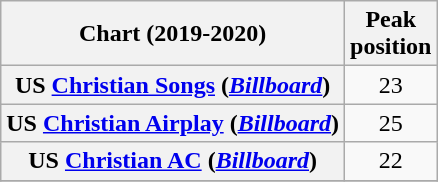<table class="wikitable sortable plainrowheaders" style="text-align:center">
<tr>
<th scope="col">Chart (2019-2020)</th>
<th scope="col">Peak<br> position</th>
</tr>
<tr>
<th scope="row">US <a href='#'>Christian Songs</a> (<a href='#'><em>Billboard</em></a>)</th>
<td>23</td>
</tr>
<tr>
<th scope="row">US <a href='#'>Christian Airplay</a> (<a href='#'><em>Billboard</em></a>)</th>
<td>25</td>
</tr>
<tr>
<th scope="row">US <a href='#'>Christian AC</a> (<em><a href='#'>Billboard</a></em>)</th>
<td>22</td>
</tr>
<tr>
</tr>
</table>
